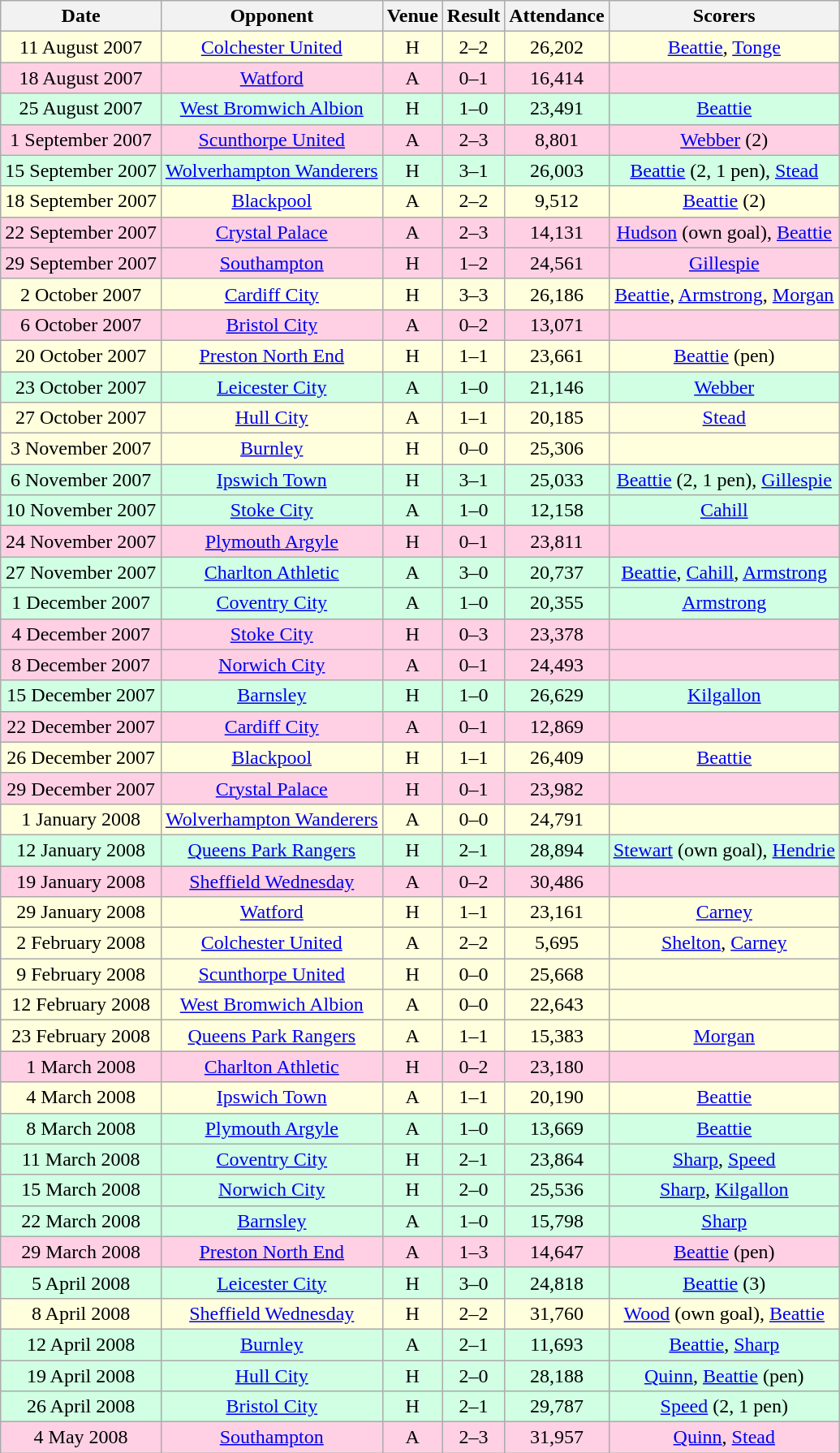<table class="wikitable sortable" style="font-size:100%; text-align:center">
<tr>
<th>Date</th>
<th>Opponent</th>
<th>Venue</th>
<th>Result</th>
<th>Attendance</th>
<th>Scorers</th>
</tr>
<tr style="background-color: #ffffdd;">
<td>11 August 2007</td>
<td><a href='#'>Colchester United</a></td>
<td>H</td>
<td>2–2</td>
<td>26,202</td>
<td><a href='#'>Beattie</a>, <a href='#'>Tonge</a></td>
</tr>
<tr style="background-color: #ffd0e3;">
<td>18 August 2007</td>
<td><a href='#'>Watford</a></td>
<td>A</td>
<td>0–1</td>
<td>16,414</td>
<td></td>
</tr>
<tr style="background-color: #d0ffe3;">
<td>25 August 2007</td>
<td><a href='#'>West Bromwich Albion</a></td>
<td>H</td>
<td>1–0</td>
<td>23,491</td>
<td><a href='#'>Beattie</a></td>
</tr>
<tr style="background-color: #ffd0e3;">
<td>1 September 2007</td>
<td><a href='#'>Scunthorpe United</a></td>
<td>A</td>
<td>2–3</td>
<td>8,801</td>
<td><a href='#'>Webber</a> (2)</td>
</tr>
<tr style="background-color: #d0ffe3;">
<td>15 September 2007</td>
<td><a href='#'>Wolverhampton Wanderers</a></td>
<td>H</td>
<td>3–1</td>
<td>26,003</td>
<td><a href='#'>Beattie</a> (2, 1 pen), <a href='#'>Stead</a></td>
</tr>
<tr style="background-color: #ffffdd;">
<td>18 September 2007</td>
<td><a href='#'>Blackpool</a></td>
<td>A</td>
<td>2–2</td>
<td>9,512</td>
<td><a href='#'>Beattie</a> (2)</td>
</tr>
<tr style="background-color: #ffd0e3;">
<td>22 September 2007</td>
<td><a href='#'>Crystal Palace</a></td>
<td>A</td>
<td>2–3</td>
<td>14,131</td>
<td><a href='#'>Hudson</a> (own goal), <a href='#'>Beattie</a></td>
</tr>
<tr style="background-color: #ffd0e3;">
<td>29 September 2007</td>
<td><a href='#'>Southampton</a></td>
<td>H</td>
<td>1–2</td>
<td>24,561</td>
<td><a href='#'>Gillespie</a></td>
</tr>
<tr style="background-color: #ffffdd;">
<td>2 October 2007</td>
<td><a href='#'>Cardiff City</a></td>
<td>H</td>
<td>3–3</td>
<td>26,186</td>
<td><a href='#'>Beattie</a>, <a href='#'>Armstrong</a>, <a href='#'>Morgan</a></td>
</tr>
<tr style="background-color: #ffd0e3;">
<td>6 October 2007</td>
<td><a href='#'>Bristol City</a></td>
<td>A</td>
<td>0–2</td>
<td>13,071</td>
<td></td>
</tr>
<tr style="background-color: #ffffdd;">
<td>20 October 2007</td>
<td><a href='#'>Preston North End</a></td>
<td>H</td>
<td>1–1</td>
<td>23,661</td>
<td><a href='#'>Beattie</a> (pen)</td>
</tr>
<tr style="background-color: #d0ffe3;">
<td>23 October 2007</td>
<td><a href='#'>Leicester City</a></td>
<td>A</td>
<td>1–0</td>
<td>21,146</td>
<td><a href='#'>Webber</a></td>
</tr>
<tr style="background-color: #ffffdd;">
<td>27 October 2007</td>
<td><a href='#'>Hull City</a></td>
<td>A</td>
<td>1–1</td>
<td>20,185</td>
<td><a href='#'>Stead</a></td>
</tr>
<tr style="background-color: #ffffdd;">
<td>3 November 2007</td>
<td><a href='#'>Burnley</a></td>
<td>H</td>
<td>0–0</td>
<td>25,306</td>
<td></td>
</tr>
<tr style="background-color: #d0ffe3;">
<td>6 November 2007</td>
<td><a href='#'>Ipswich Town</a></td>
<td>H</td>
<td>3–1</td>
<td>25,033</td>
<td><a href='#'>Beattie</a> (2, 1 pen), <a href='#'>Gillespie</a></td>
</tr>
<tr style="background-color: #d0ffe3;">
<td>10 November 2007</td>
<td><a href='#'>Stoke City</a></td>
<td>A</td>
<td>1–0</td>
<td>12,158</td>
<td><a href='#'>Cahill</a></td>
</tr>
<tr style="background-color: #ffd0e3;">
<td>24 November 2007</td>
<td><a href='#'>Plymouth Argyle</a></td>
<td>H</td>
<td>0–1</td>
<td>23,811</td>
<td></td>
</tr>
<tr style="background-color: #d0ffe3;">
<td>27 November 2007</td>
<td><a href='#'>Charlton Athletic</a></td>
<td>A</td>
<td>3–0</td>
<td>20,737</td>
<td><a href='#'>Beattie</a>, <a href='#'>Cahill</a>, <a href='#'>Armstrong</a></td>
</tr>
<tr style="background-color: #d0ffe3;">
<td>1 December 2007</td>
<td><a href='#'>Coventry City</a></td>
<td>A</td>
<td>1–0</td>
<td>20,355</td>
<td><a href='#'>Armstrong</a></td>
</tr>
<tr style="background-color: #ffd0e3;">
<td>4 December 2007</td>
<td><a href='#'>Stoke City</a></td>
<td>H</td>
<td>0–3</td>
<td>23,378</td>
<td></td>
</tr>
<tr style="background-color: #ffd0e3;">
<td>8 December 2007</td>
<td><a href='#'>Norwich City</a></td>
<td>A</td>
<td>0–1</td>
<td>24,493</td>
<td></td>
</tr>
<tr style="background-color: #d0ffe3;">
<td>15 December 2007</td>
<td><a href='#'>Barnsley</a></td>
<td>H</td>
<td>1–0</td>
<td>26,629</td>
<td><a href='#'>Kilgallon</a></td>
</tr>
<tr style="background-color: #ffd0e3;">
<td>22 December 2007</td>
<td><a href='#'>Cardiff City</a></td>
<td>A</td>
<td>0–1</td>
<td>12,869</td>
<td></td>
</tr>
<tr style="background-color: #ffffdd;">
<td>26 December 2007</td>
<td><a href='#'>Blackpool</a></td>
<td>H</td>
<td>1–1</td>
<td>26,409</td>
<td><a href='#'>Beattie</a></td>
</tr>
<tr style="background-color: #ffd0e3;">
<td>29 December 2007</td>
<td><a href='#'>Crystal Palace</a></td>
<td>H</td>
<td>0–1</td>
<td>23,982</td>
<td></td>
</tr>
<tr style="background-color: #ffffdd;">
<td>1 January 2008</td>
<td><a href='#'>Wolverhampton Wanderers</a></td>
<td>A</td>
<td>0–0</td>
<td>24,791</td>
<td></td>
</tr>
<tr style="background-color: #d0ffe3;">
<td>12 January 2008</td>
<td><a href='#'>Queens Park Rangers</a></td>
<td>H</td>
<td>2–1</td>
<td>28,894</td>
<td><a href='#'>Stewart</a> (own goal), <a href='#'>Hendrie</a></td>
</tr>
<tr style="background-color: #ffd0e3;">
<td>19 January 2008</td>
<td><a href='#'>Sheffield Wednesday</a></td>
<td>A</td>
<td>0–2</td>
<td>30,486</td>
<td></td>
</tr>
<tr style="background-color: #ffffdd;">
<td>29 January 2008</td>
<td><a href='#'>Watford</a></td>
<td>H</td>
<td>1–1</td>
<td>23,161</td>
<td><a href='#'>Carney</a></td>
</tr>
<tr style="background-color: #ffffdd;">
<td>2 February 2008</td>
<td><a href='#'>Colchester United</a></td>
<td>A</td>
<td>2–2</td>
<td>5,695</td>
<td><a href='#'>Shelton</a>, <a href='#'>Carney</a></td>
</tr>
<tr style="background-color: #ffffdd;">
<td>9 February 2008</td>
<td><a href='#'>Scunthorpe United</a></td>
<td>H</td>
<td>0–0</td>
<td>25,668</td>
<td></td>
</tr>
<tr style="background-color: #ffffdd;">
<td>12 February 2008</td>
<td><a href='#'>West Bromwich Albion</a></td>
<td>A</td>
<td>0–0</td>
<td>22,643</td>
<td></td>
</tr>
<tr style="background-color: #ffffdd;">
<td>23 February 2008</td>
<td><a href='#'>Queens Park Rangers</a></td>
<td>A</td>
<td>1–1</td>
<td>15,383</td>
<td><a href='#'>Morgan</a></td>
</tr>
<tr style="background-color: #ffd0e3;">
<td>1 March 2008</td>
<td><a href='#'>Charlton Athletic</a></td>
<td>H</td>
<td>0–2</td>
<td>23,180</td>
<td></td>
</tr>
<tr style="background-color: #ffffdd;">
<td>4 March 2008</td>
<td><a href='#'>Ipswich Town</a></td>
<td>A</td>
<td>1–1</td>
<td>20,190</td>
<td><a href='#'>Beattie</a></td>
</tr>
<tr style="background-color: #d0ffe3;">
<td>8 March 2008</td>
<td><a href='#'>Plymouth Argyle</a></td>
<td>A</td>
<td>1–0</td>
<td>13,669</td>
<td><a href='#'>Beattie</a></td>
</tr>
<tr style="background-color: #d0ffe3;">
<td>11 March 2008</td>
<td><a href='#'>Coventry City</a></td>
<td>H</td>
<td>2–1</td>
<td>23,864</td>
<td><a href='#'>Sharp</a>, <a href='#'>Speed</a></td>
</tr>
<tr style="background-color: #d0ffe3;">
<td>15 March 2008</td>
<td><a href='#'>Norwich City</a></td>
<td>H</td>
<td>2–0</td>
<td>25,536</td>
<td><a href='#'>Sharp</a>, <a href='#'>Kilgallon</a></td>
</tr>
<tr style="background-color: #d0ffe3;">
<td>22 March 2008</td>
<td><a href='#'>Barnsley</a></td>
<td>A</td>
<td>1–0</td>
<td>15,798</td>
<td><a href='#'>Sharp</a></td>
</tr>
<tr style="background-color: #ffd0e3;">
<td>29 March 2008</td>
<td><a href='#'>Preston North End</a></td>
<td>A</td>
<td>1–3</td>
<td>14,647</td>
<td><a href='#'>Beattie</a> (pen)</td>
</tr>
<tr style="background-color: #d0ffe3;">
<td>5 April 2008</td>
<td><a href='#'>Leicester City</a></td>
<td>H</td>
<td>3–0</td>
<td>24,818</td>
<td><a href='#'>Beattie</a> (3)</td>
</tr>
<tr style="background-color: #ffffdd;">
<td>8 April 2008</td>
<td><a href='#'>Sheffield Wednesday</a></td>
<td>H</td>
<td>2–2</td>
<td>31,760</td>
<td><a href='#'>Wood</a> (own goal), <a href='#'>Beattie</a></td>
</tr>
<tr style="background-color: #d0ffe3;">
<td>12 April 2008</td>
<td><a href='#'>Burnley</a></td>
<td>A</td>
<td>2–1</td>
<td>11,693</td>
<td><a href='#'>Beattie</a>, <a href='#'>Sharp</a></td>
</tr>
<tr style="background-color: #d0ffe3;">
<td>19 April 2008</td>
<td><a href='#'>Hull City</a></td>
<td>H</td>
<td>2–0</td>
<td>28,188</td>
<td><a href='#'>Quinn</a>, <a href='#'>Beattie</a> (pen)</td>
</tr>
<tr style="background-color: #d0ffe3;">
<td>26 April 2008</td>
<td><a href='#'>Bristol City</a></td>
<td>H</td>
<td>2–1</td>
<td>29,787</td>
<td><a href='#'>Speed</a> (2, 1 pen)</td>
</tr>
<tr style="background-color: #ffd0e3;">
<td>4 May 2008</td>
<td><a href='#'>Southampton</a></td>
<td>A</td>
<td>2–3</td>
<td>31,957</td>
<td><a href='#'>Quinn</a>, <a href='#'>Stead</a></td>
</tr>
</table>
